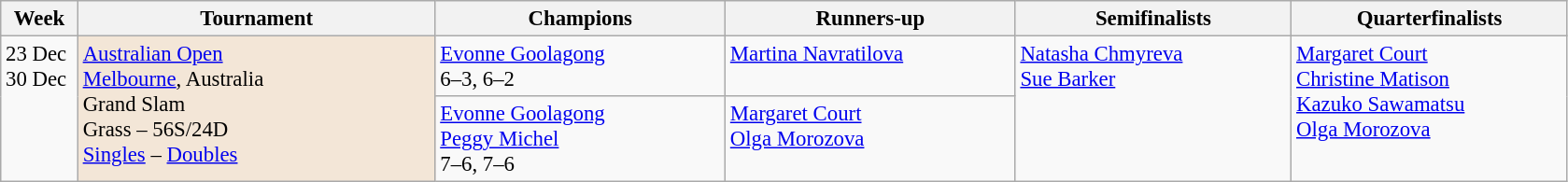<table class=wikitable style=font-size:95%>
<tr>
<th style="width:48px;">Week</th>
<th style="width:248px;">Tournament</th>
<th style="width:200px;">Champions</th>
<th style="width:200px;">Runners-up</th>
<th style="width:190px;">Semifinalists</th>
<th style="width:190px;">Quarterfinalists</th>
</tr>
<tr valign=top>
<td rowspan=2>23 Dec<br>30 Dec</td>
<td style="background:#F3E6D7;" rowspan="2"><a href='#'>Australian Open</a><br> <a href='#'>Melbourne</a>, Australia<br>Grand Slam<br>Grass – 56S/24D<br><a href='#'>Singles</a> – <a href='#'>Doubles</a></td>
<td> <a href='#'>Evonne Goolagong</a><br>6–3, 6–2</td>
<td> <a href='#'>Martina Navratilova</a></td>
<td rowspan=2> <a href='#'>Natasha Chmyreva</a><br> <a href='#'>Sue Barker</a></td>
<td rowspan=2> <a href='#'>Margaret Court</a><br> <a href='#'>Christine Matison</a><br> <a href='#'>Kazuko Sawamatsu</a><br> <a href='#'>Olga Morozova</a></td>
</tr>
<tr valign=top>
<td> <a href='#'>Evonne Goolagong</a> <br>  <a href='#'>Peggy Michel</a><br>7–6, 7–6</td>
<td> <a href='#'>Margaret Court</a> <br>  <a href='#'>Olga Morozova</a></td>
</tr>
</table>
